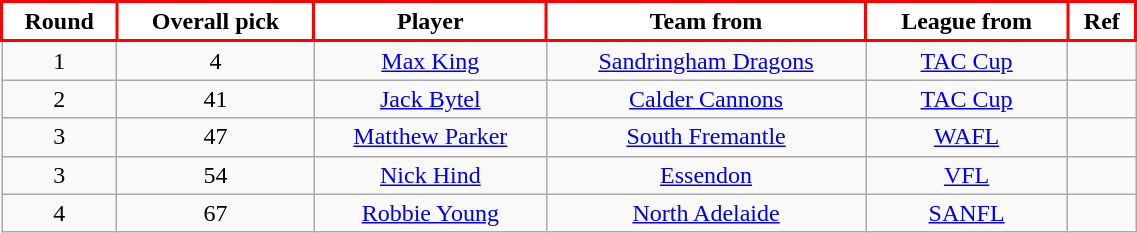<table class="wikitable" style="text-align:center; font-size:100%; width:60%;">
<tr style="color:black;">
<th style="background:white; border: solid red 2px;">Round</th>
<th style="background:white; border: solid red 2px;">Overall pick</th>
<th style="background:white; border: solid red 2px;">Player</th>
<th style="background:white; border: solid red 2px;">Team from</th>
<th style="background:white; border: solid red 2px;">League from</th>
<th style="background:white; border: solid red 2px;">Ref</th>
</tr>
<tr>
<td>1</td>
<td>4</td>
<td><a href='#'>Max King</a></td>
<td><a href='#'>Sandringham Dragons</a></td>
<td><a href='#'>TAC Cup</a></td>
<td></td>
</tr>
<tr>
<td>2</td>
<td>41</td>
<td><a href='#'>Jack Bytel</a></td>
<td><a href='#'>Calder Cannons</a></td>
<td><a href='#'>TAC Cup</a></td>
<td></td>
</tr>
<tr>
<td>3</td>
<td>47</td>
<td><a href='#'>Matthew Parker</a></td>
<td><a href='#'>South Fremantle</a></td>
<td><a href='#'>WAFL</a></td>
<td></td>
</tr>
<tr>
<td>3</td>
<td>54</td>
<td><a href='#'>Nick Hind</a></td>
<td><a href='#'>Essendon</a></td>
<td><a href='#'>VFL</a></td>
<td></td>
</tr>
<tr>
<td>4</td>
<td>67</td>
<td><a href='#'>Robbie Young</a></td>
<td><a href='#'>North Adelaide</a></td>
<td><a href='#'>SANFL</a></td>
<td></td>
</tr>
</table>
